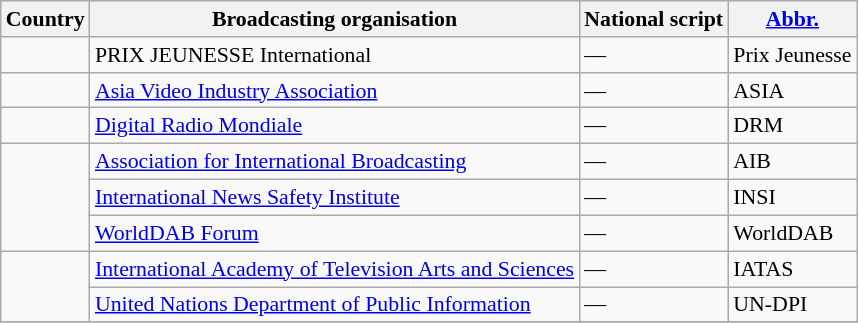<table class="wikitable sortable" style="font-size:91%;">
<tr>
<th>Country</th>
<th>Broadcasting organisation</th>
<th>National script</th>
<th><a href='#'>Abbr.</a></th>
</tr>
<tr>
<td></td>
<td>PRIX JEUNESSE International</td>
<td>—</td>
<td>Prix Jeunesse</td>
</tr>
<tr>
<td></td>
<td><a href='#'>Asia Video Industry Association</a></td>
<td>—</td>
<td>ASIA</td>
</tr>
<tr>
<td></td>
<td><a href='#'>Digital Radio Mondiale</a></td>
<td>—</td>
<td>DRM</td>
</tr>
<tr>
<td rowspan="3"></td>
<td><a href='#'>Association for International Broadcasting</a></td>
<td>—</td>
<td>AIB</td>
</tr>
<tr>
<td><a href='#'>International News Safety Institute</a></td>
<td>—</td>
<td>INSI</td>
</tr>
<tr>
<td><a href='#'>WorldDAB Forum</a></td>
<td>—</td>
<td>WorldDAB</td>
</tr>
<tr>
<td rowspan="2"></td>
<td><a href='#'>International Academy of Television Arts and Sciences</a></td>
<td>—</td>
<td>IATAS</td>
</tr>
<tr>
<td><a href='#'>United Nations Department of Public Information</a></td>
<td>—</td>
<td>UN-DPI</td>
</tr>
<tr>
</tr>
</table>
